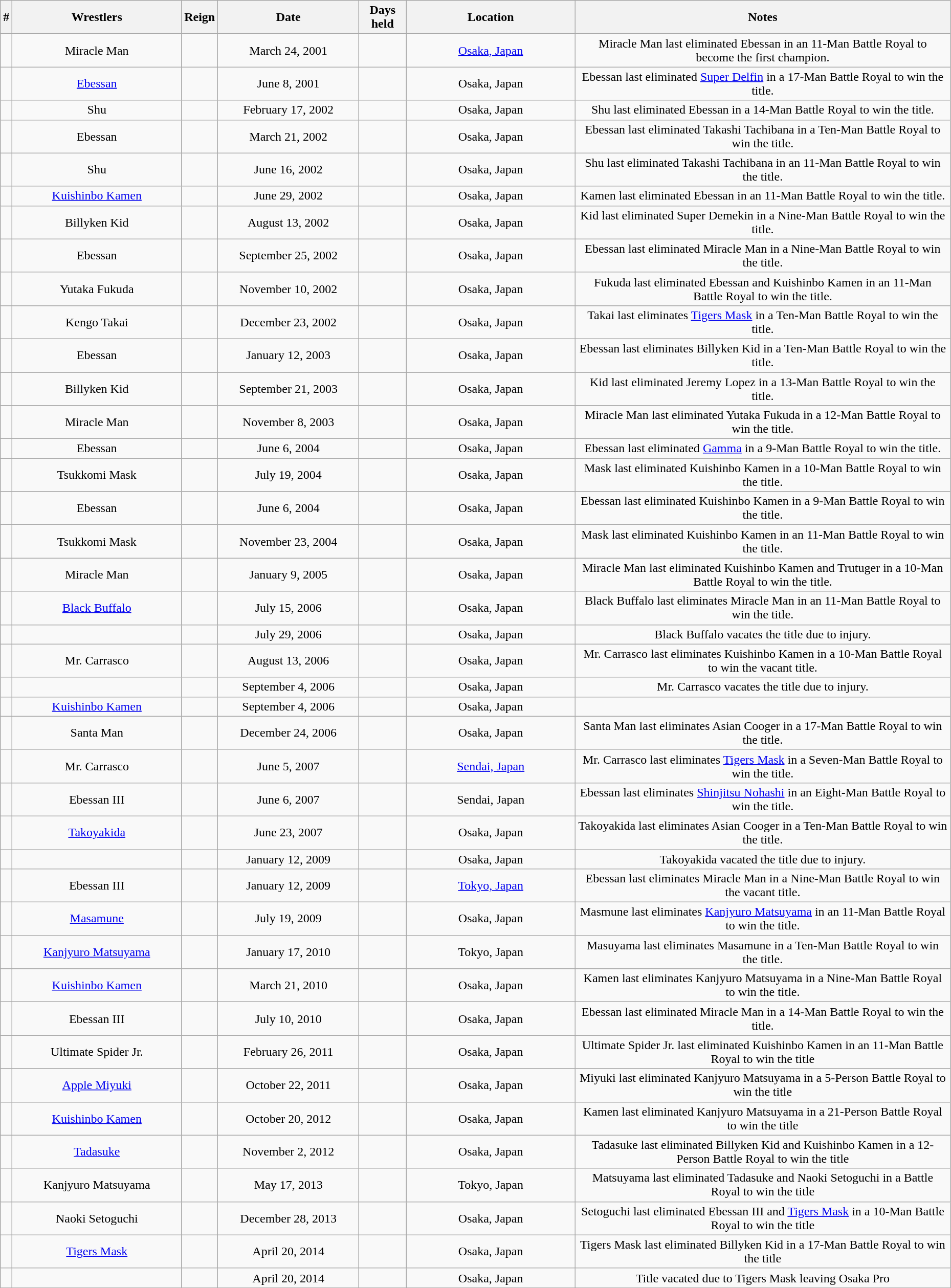<table class="wikitable sortable" width=98% style="text-align:center;">
<tr>
<th width=0%>#</th>
<th width=18%>Wrestlers</th>
<th width=0%>Reign</th>
<th width=15%>Date</th>
<th width=5%>Days<br>held</th>
<th width=18%>Location</th>
<th width=40% class="unsortable">Notes</th>
</tr>
<tr>
<td></td>
<td>Miracle Man</td>
<td></td>
<td>March 24, 2001</td>
<td></td>
<td><a href='#'>Osaka, Japan</a></td>
<td>Miracle Man last eliminated Ebessan in an 11-Man Battle Royal to become the first champion.</td>
</tr>
<tr>
<td></td>
<td><a href='#'>Ebessan</a></td>
<td></td>
<td>June 8, 2001</td>
<td></td>
<td>Osaka, Japan</td>
<td>Ebessan last eliminated <a href='#'>Super Delfin</a> in a 17-Man Battle Royal to win the title.</td>
</tr>
<tr>
<td></td>
<td>Shu</td>
<td></td>
<td>February 17, 2002</td>
<td></td>
<td>Osaka, Japan</td>
<td>Shu last eliminated Ebessan in a 14-Man Battle Royal to win the title.</td>
</tr>
<tr>
<td></td>
<td>Ebessan</td>
<td></td>
<td>March 21, 2002</td>
<td></td>
<td>Osaka, Japan</td>
<td>Ebessan last eliminated Takashi Tachibana in a Ten-Man Battle Royal to win the title.</td>
</tr>
<tr>
<td></td>
<td>Shu</td>
<td></td>
<td>June 16, 2002</td>
<td></td>
<td>Osaka, Japan</td>
<td>Shu last eliminated Takashi Tachibana in an 11-Man Battle Royal to win the title.</td>
</tr>
<tr>
<td></td>
<td><a href='#'>Kuishinbo Kamen</a></td>
<td></td>
<td>June 29, 2002</td>
<td></td>
<td>Osaka, Japan</td>
<td>Kamen last eliminated Ebessan in an 11-Man Battle Royal to win the title.</td>
</tr>
<tr>
<td></td>
<td>Billyken Kid</td>
<td></td>
<td>August 13, 2002</td>
<td></td>
<td>Osaka, Japan</td>
<td>Kid last eliminated Super Demekin in a Nine-Man Battle Royal to win the title.</td>
</tr>
<tr>
<td></td>
<td>Ebessan</td>
<td></td>
<td>September 25, 2002</td>
<td></td>
<td>Osaka, Japan</td>
<td>Ebessan last eliminated Miracle Man in a Nine-Man Battle Royal to win the title.</td>
</tr>
<tr>
<td></td>
<td>Yutaka Fukuda</td>
<td></td>
<td>November 10, 2002</td>
<td></td>
<td>Osaka, Japan</td>
<td>Fukuda last eliminated Ebessan and Kuishinbo Kamen in an 11-Man Battle Royal to win the title.</td>
</tr>
<tr>
<td></td>
<td>Kengo Takai</td>
<td></td>
<td>December 23, 2002</td>
<td></td>
<td>Osaka, Japan</td>
<td>Takai last eliminates <a href='#'>Tigers Mask</a> in a Ten-Man Battle Royal to win the title.</td>
</tr>
<tr>
<td></td>
<td>Ebessan</td>
<td></td>
<td>January 12, 2003</td>
<td></td>
<td>Osaka, Japan</td>
<td>Ebessan last eliminates Billyken Kid in a Ten-Man Battle Royal to win the title.</td>
</tr>
<tr>
<td></td>
<td>Billyken Kid</td>
<td></td>
<td>September 21, 2003</td>
<td></td>
<td>Osaka, Japan</td>
<td>Kid last eliminated Jeremy Lopez in a 13-Man Battle Royal to win the title.</td>
</tr>
<tr>
<td></td>
<td>Miracle Man</td>
<td></td>
<td>November 8, 2003</td>
<td></td>
<td>Osaka, Japan</td>
<td>Miracle Man last eliminated Yutaka Fukuda in a 12-Man Battle Royal to win the title.</td>
</tr>
<tr>
<td></td>
<td>Ebessan</td>
<td></td>
<td>June 6, 2004</td>
<td></td>
<td>Osaka, Japan</td>
<td>Ebessan last eliminated <a href='#'>Gamma</a> in a 9-Man Battle Royal to win the title.</td>
</tr>
<tr>
<td></td>
<td>Tsukkomi Mask</td>
<td></td>
<td>July 19, 2004</td>
<td></td>
<td>Osaka, Japan</td>
<td>Mask last eliminated Kuishinbo Kamen in a 10-Man Battle Royal to win the title.</td>
</tr>
<tr>
<td></td>
<td>Ebessan</td>
<td></td>
<td>June 6, 2004</td>
<td></td>
<td>Osaka, Japan</td>
<td>Ebessan last eliminated Kuishinbo Kamen in a 9-Man Battle Royal to win the title.</td>
</tr>
<tr>
<td></td>
<td>Tsukkomi Mask</td>
<td></td>
<td>November 23, 2004</td>
<td></td>
<td>Osaka, Japan</td>
<td>Mask last eliminated Kuishinbo Kamen in an 11-Man Battle Royal to win the title.</td>
</tr>
<tr>
<td></td>
<td>Miracle Man</td>
<td></td>
<td>January 9, 2005</td>
<td></td>
<td>Osaka, Japan</td>
<td>Miracle Man last eliminated Kuishinbo Kamen and Trutuger in a 10-Man Battle Royal to win the title.</td>
</tr>
<tr>
<td></td>
<td><a href='#'>Black Buffalo</a></td>
<td></td>
<td>July 15, 2006</td>
<td></td>
<td>Osaka, Japan</td>
<td>Black Buffalo last eliminates Miracle Man in an 11-Man Battle Royal to win the title.</td>
</tr>
<tr>
<td></td>
<td></td>
<td></td>
<td>July 29, 2006</td>
<td></td>
<td>Osaka, Japan</td>
<td>Black Buffalo vacates the title due to injury.</td>
</tr>
<tr>
<td></td>
<td>Mr. Carrasco</td>
<td></td>
<td>August 13, 2006</td>
<td></td>
<td>Osaka, Japan</td>
<td>Mr. Carrasco last eliminates Kuishinbo Kamen in a 10-Man Battle Royal to win the vacant title.</td>
</tr>
<tr>
<td></td>
<td></td>
<td></td>
<td>September 4, 2006</td>
<td></td>
<td>Osaka, Japan</td>
<td>Mr. Carrasco vacates the title due to injury.</td>
</tr>
<tr>
<td></td>
<td><a href='#'>Kuishinbo Kamen</a></td>
<td></td>
<td>September 4, 2006</td>
<td></td>
<td>Osaka, Japan</td>
<td></td>
</tr>
<tr>
<td></td>
<td>Santa Man</td>
<td></td>
<td>December 24, 2006</td>
<td></td>
<td>Osaka, Japan</td>
<td>Santa Man last eliminates Asian Cooger in a 17-Man Battle Royal to win the title.</td>
</tr>
<tr>
<td></td>
<td>Mr. Carrasco</td>
<td></td>
<td>June 5, 2007</td>
<td></td>
<td><a href='#'>Sendai, Japan</a></td>
<td>Mr. Carrasco last eliminates <a href='#'>Tigers Mask</a> in a Seven-Man Battle Royal to win the title.</td>
</tr>
<tr>
<td></td>
<td>Ebessan III</td>
<td></td>
<td>June 6, 2007</td>
<td></td>
<td>Sendai, Japan</td>
<td>Ebessan last eliminates <a href='#'>Shinjitsu Nohashi</a> in an Eight-Man Battle Royal to win the title.</td>
</tr>
<tr>
<td></td>
<td><a href='#'>Takoyakida</a></td>
<td></td>
<td>June 23, 2007</td>
<td></td>
<td>Osaka, Japan</td>
<td>Takoyakida last eliminates Asian Cooger in a Ten-Man Battle Royal to win the title.</td>
</tr>
<tr>
<td></td>
<td></td>
<td></td>
<td>January 12, 2009</td>
<td></td>
<td>Osaka, Japan</td>
<td>Takoyakida vacated the title due to injury.</td>
</tr>
<tr>
<td></td>
<td>Ebessan III</td>
<td></td>
<td>January 12, 2009</td>
<td></td>
<td><a href='#'>Tokyo, Japan</a></td>
<td>Ebessan last eliminates Miracle Man in a Nine-Man Battle Royal to win the vacant title.</td>
</tr>
<tr>
<td></td>
<td><a href='#'>Masamune</a></td>
<td></td>
<td>July 19, 2009</td>
<td></td>
<td>Osaka, Japan</td>
<td>Masmune last eliminates <a href='#'>Kanjyuro Matsuyama</a> in an 11-Man Battle Royal to win the title.</td>
</tr>
<tr>
<td></td>
<td><a href='#'>Kanjyuro Matsuyama</a></td>
<td></td>
<td>January 17, 2010</td>
<td></td>
<td>Tokyo, Japan</td>
<td>Masuyama last eliminates Masamune in a Ten-Man Battle Royal to win the title.</td>
</tr>
<tr>
<td></td>
<td><a href='#'>Kuishinbo Kamen</a></td>
<td></td>
<td>March 21, 2010</td>
<td></td>
<td>Osaka, Japan</td>
<td>Kamen last eliminates Kanjyuro Matsuyama in a Nine-Man Battle Royal to win the title.</td>
</tr>
<tr>
<td></td>
<td>Ebessan III</td>
<td></td>
<td>July 10, 2010</td>
<td></td>
<td>Osaka, Japan</td>
<td>Ebessan last eliminated Miracle Man in a 14-Man Battle Royal to win the title.</td>
</tr>
<tr>
<td></td>
<td>Ultimate Spider Jr.</td>
<td></td>
<td>February 26, 2011</td>
<td></td>
<td>Osaka, Japan</td>
<td>Ultimate Spider Jr. last eliminated Kuishinbo Kamen in an 11-Man Battle Royal to win the title</td>
</tr>
<tr>
<td></td>
<td><a href='#'>Apple Miyuki</a></td>
<td></td>
<td>October 22, 2011</td>
<td></td>
<td>Osaka, Japan</td>
<td>Miyuki last eliminated Kanjyuro Matsuyama in a 5-Person Battle Royal to win the title</td>
</tr>
<tr>
<td></td>
<td><a href='#'>Kuishinbo Kamen</a></td>
<td></td>
<td>October 20, 2012</td>
<td></td>
<td>Osaka, Japan</td>
<td>Kamen last eliminated Kanjyuro Matsuyama in a 21-Person Battle Royal to win the title</td>
</tr>
<tr>
<td></td>
<td><a href='#'>Tadasuke</a></td>
<td></td>
<td>November 2, 2012</td>
<td></td>
<td>Osaka, Japan</td>
<td>Tadasuke last eliminated Billyken Kid and Kuishinbo Kamen in a 12-Person Battle Royal to win the title</td>
</tr>
<tr>
<td></td>
<td>Kanjyuro Matsuyama</td>
<td></td>
<td>May 17, 2013</td>
<td></td>
<td>Tokyo, Japan</td>
<td>Matsuyama last eliminated Tadasuke and Naoki Setoguchi in a Battle Royal to win the title</td>
</tr>
<tr>
<td></td>
<td>Naoki Setoguchi</td>
<td></td>
<td>December 28, 2013</td>
<td></td>
<td>Osaka, Japan</td>
<td>Setoguchi last eliminated Ebessan III and <a href='#'>Tigers Mask</a> in a 10-Man Battle Royal to win the title</td>
</tr>
<tr>
<td></td>
<td><a href='#'>Tigers Mask</a></td>
<td></td>
<td>April 20, 2014</td>
<td></td>
<td>Osaka, Japan</td>
<td>Tigers Mask last eliminated Billyken Kid in a 17-Man Battle Royal to win the title</td>
</tr>
<tr>
<td></td>
<td></td>
<td></td>
<td>April 20, 2014</td>
<td></td>
<td>Osaka, Japan</td>
<td>Title vacated due to Tigers Mask leaving Osaka Pro</td>
</tr>
</table>
